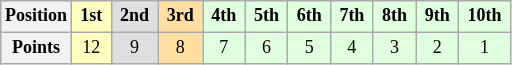<table class="wikitable" style="font-size: 75%; text-align:center">
<tr>
<th>Position</th>
<th style="background-color:#ffffbf"> 1st </th>
<th style="background-color:#dfdfdf"> 2nd </th>
<th style="background-color:#ffdf9f"> 3rd </th>
<th style="background-color:#dfffdf"> 4th </th>
<th style="background-color:#dfffdf"> 5th </th>
<th style="background-color:#dfffdf"> 6th </th>
<th style="background-color:#dfffdf"> 7th </th>
<th style="background-color:#dfffdf"> 8th </th>
<th style="background-color:#dfffdf"> 9th </th>
<th style="background-color:#dfffdf"> 10th </th>
</tr>
<tr>
<th>Points</th>
<td style="background-color:#ffffbf">12</td>
<td style="background-color:#dfdfdf">9</td>
<td style="background-color:#ffdf9f">8</td>
<td style="background-color:#dfffdf">7</td>
<td style="background-color:#dfffdf">6</td>
<td style="background-color:#dfffdf">5</td>
<td style="background-color:#dfffdf">4</td>
<td style="background-color:#dfffdf">3</td>
<td style="background-color:#dfffdf">2</td>
<td style="background-color:#dfffdf">1</td>
</tr>
</table>
